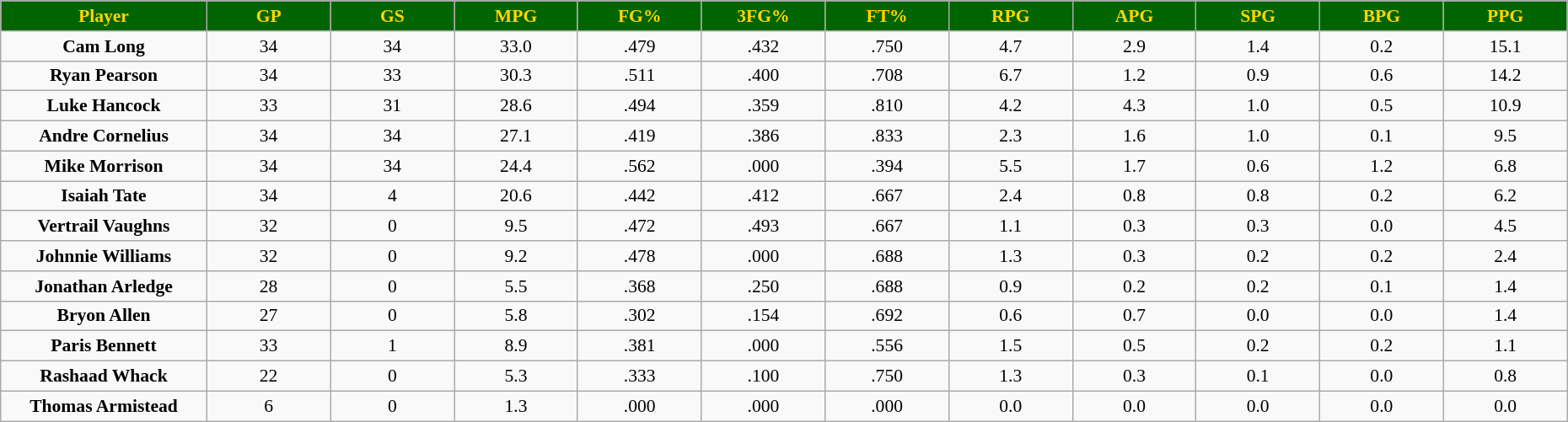<table class="wikitable sortable" style="font-size: 90%">
<tr>
<th style="background:#006400;color:#FFD700;" width="10%">Player</th>
<th style="background:#006400;color:#FFD700;" width="6%">GP</th>
<th style="background:#006400;color:#FFD700;" width="6%">GS</th>
<th style="background:#006400;color:#FFD700;" width="6%">MPG</th>
<th style="background:#006400;color:#FFD700;" width="6%">FG%</th>
<th style="background:#006400;color:#FFD700;" width="6%">3FG%</th>
<th style="background:#006400;color:#FFD700;" width="6%">FT%</th>
<th style="background:#006400;color:#FFD700;" width="6%">RPG</th>
<th style="background:#006400;color:#FFD700;" width="6%">APG</th>
<th style="background:#006400;color:#FFD700;" width="6%">SPG</th>
<th style="background:#006400;color:#FFD700;" width="6%">BPG</th>
<th style="background:#006400;color:#FFD700;" width="6%">PPG</th>
</tr>
<tr align="center" bgcolor="">
<td><strong>Cam Long</strong></td>
<td>34</td>
<td>34</td>
<td>33.0</td>
<td>.479</td>
<td>.432</td>
<td>.750</td>
<td>4.7</td>
<td>2.9</td>
<td>1.4</td>
<td>0.2</td>
<td>15.1</td>
</tr>
<tr align="center" bgcolor="">
<td><strong>Ryan Pearson</strong></td>
<td>34</td>
<td>33</td>
<td>30.3</td>
<td>.511</td>
<td>.400</td>
<td>.708</td>
<td>6.7</td>
<td>1.2</td>
<td>0.9</td>
<td>0.6</td>
<td>14.2</td>
</tr>
<tr align="center" bgcolor="">
<td><strong>Luke Hancock</strong></td>
<td>33</td>
<td>31</td>
<td>28.6</td>
<td>.494</td>
<td>.359</td>
<td>.810</td>
<td>4.2</td>
<td>4.3</td>
<td>1.0</td>
<td>0.5</td>
<td>10.9</td>
</tr>
<tr align="center" bgcolor="">
<td><strong>Andre Cornelius</strong></td>
<td>34</td>
<td>34</td>
<td>27.1</td>
<td>.419</td>
<td>.386</td>
<td>.833</td>
<td>2.3</td>
<td>1.6</td>
<td>1.0</td>
<td>0.1</td>
<td>9.5</td>
</tr>
<tr align="center" bgcolor="">
<td><strong>Mike Morrison</strong></td>
<td>34</td>
<td>34</td>
<td>24.4</td>
<td>.562</td>
<td>.000</td>
<td>.394</td>
<td>5.5</td>
<td>1.7</td>
<td>0.6</td>
<td>1.2</td>
<td>6.8</td>
</tr>
<tr align="center" bgcolor="">
<td><strong>Isaiah Tate</strong></td>
<td>34</td>
<td>4</td>
<td>20.6</td>
<td>.442</td>
<td>.412</td>
<td>.667</td>
<td>2.4</td>
<td>0.8</td>
<td>0.8</td>
<td>0.2</td>
<td>6.2</td>
</tr>
<tr align="center" bgcolor="">
<td><strong>Vertrail Vaughns</strong></td>
<td>32</td>
<td>0</td>
<td>9.5</td>
<td>.472</td>
<td>.493</td>
<td>.667</td>
<td>1.1</td>
<td>0.3</td>
<td>0.3</td>
<td>0.0</td>
<td>4.5</td>
</tr>
<tr align="center" bgcolor="">
<td><strong>Johnnie Williams</strong></td>
<td>32</td>
<td>0</td>
<td>9.2</td>
<td>.478</td>
<td>.000</td>
<td>.688</td>
<td>1.3</td>
<td>0.3</td>
<td>0.2</td>
<td>0.2</td>
<td>2.4</td>
</tr>
<tr align="center" bgcolor="">
<td><strong>Jonathan Arledge</strong></td>
<td>28</td>
<td>0</td>
<td>5.5</td>
<td>.368</td>
<td>.250</td>
<td>.688</td>
<td>0.9</td>
<td>0.2</td>
<td>0.2</td>
<td>0.1</td>
<td>1.4</td>
</tr>
<tr align="center" bgcolor="">
<td><strong>Bryon Allen</strong></td>
<td>27</td>
<td>0</td>
<td>5.8</td>
<td>.302</td>
<td>.154</td>
<td>.692</td>
<td>0.6</td>
<td>0.7</td>
<td>0.0</td>
<td>0.0</td>
<td>1.4</td>
</tr>
<tr align="center" bgcolor="">
<td><strong>Paris Bennett</strong></td>
<td>33</td>
<td>1</td>
<td>8.9</td>
<td>.381</td>
<td>.000</td>
<td>.556</td>
<td>1.5</td>
<td>0.5</td>
<td>0.2</td>
<td>0.2</td>
<td>1.1</td>
</tr>
<tr align="center" bgcolor="">
<td><strong>Rashaad Whack</strong></td>
<td>22</td>
<td>0</td>
<td>5.3</td>
<td>.333</td>
<td>.100</td>
<td>.750</td>
<td>1.3</td>
<td>0.3</td>
<td>0.1</td>
<td>0.0</td>
<td>0.8</td>
</tr>
<tr align="center" bgcolor="">
<td><strong>Thomas Armistead</strong></td>
<td>6</td>
<td>0</td>
<td>1.3</td>
<td>.000</td>
<td>.000</td>
<td>.000</td>
<td>0.0</td>
<td>0.0</td>
<td>0.0</td>
<td>0.0</td>
<td>0.0</td>
</tr>
</table>
